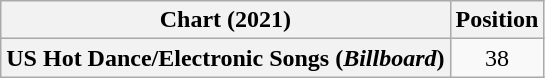<table class="wikitable plainrowheaders" style="text-align:center">
<tr>
<th scope="col">Chart (2021)</th>
<th scope="col">Position</th>
</tr>
<tr>
<th scope="row">US Hot Dance/Electronic Songs (<em>Billboard</em>)</th>
<td>38</td>
</tr>
</table>
